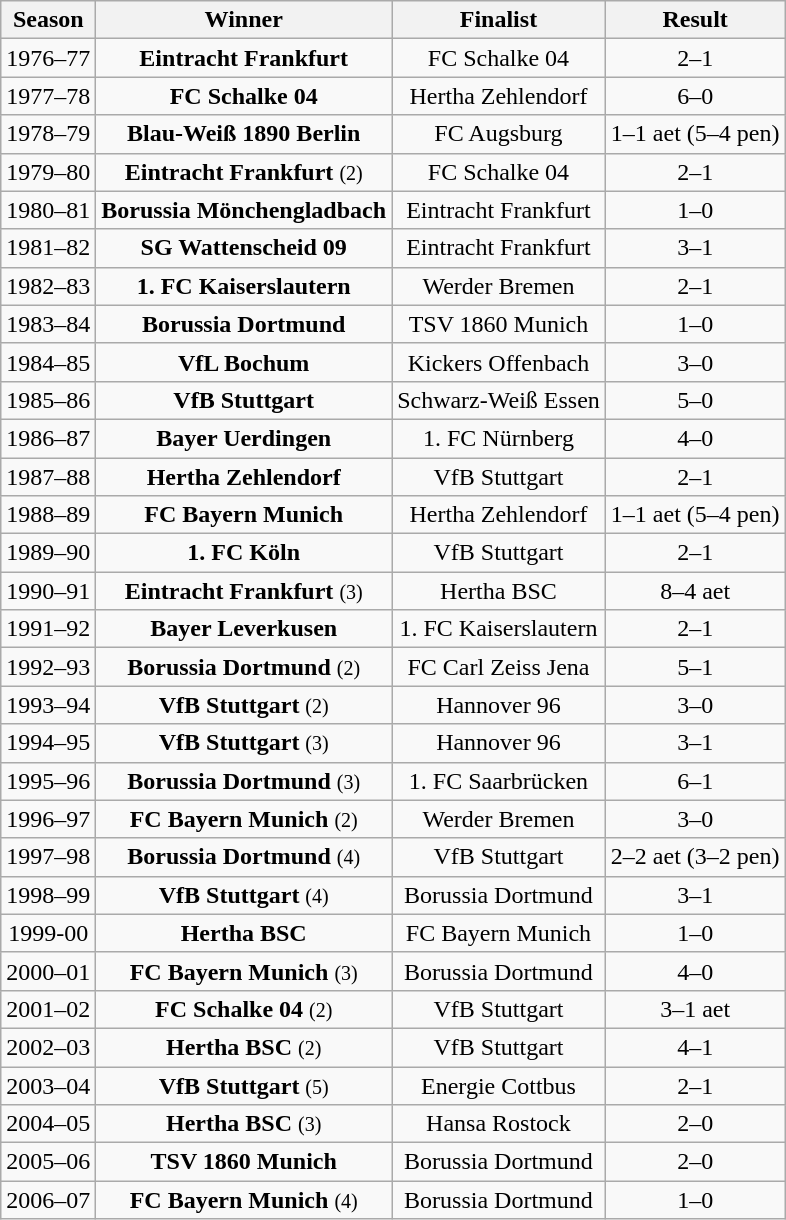<table class="wikitable">
<tr>
<th>Season</th>
<th>Winner</th>
<th>Finalist</th>
<th>Result</th>
</tr>
<tr align="center">
<td>1976–77</td>
<td><strong>Eintracht Frankfurt</strong></td>
<td>FC Schalke 04</td>
<td>2–1</td>
</tr>
<tr align="center">
<td>1977–78</td>
<td><strong>FC Schalke 04</strong></td>
<td>Hertha Zehlendorf</td>
<td>6–0</td>
</tr>
<tr align="center">
<td>1978–79</td>
<td><strong>Blau-Weiß 1890 Berlin</strong></td>
<td>FC Augsburg</td>
<td>1–1 aet (5–4 pen)</td>
</tr>
<tr align="center">
<td>1979–80</td>
<td><strong>Eintracht Frankfurt</strong> <small>(2)</small></td>
<td>FC Schalke 04</td>
<td>2–1</td>
</tr>
<tr align="center">
<td>1980–81</td>
<td><strong>Borussia Mönchengladbach</strong></td>
<td>Eintracht Frankfurt</td>
<td>1–0</td>
</tr>
<tr align="center">
<td>1981–82</td>
<td><strong>SG Wattenscheid 09</strong></td>
<td>Eintracht Frankfurt</td>
<td>3–1</td>
</tr>
<tr align="center">
<td>1982–83</td>
<td><strong>1. FC Kaiserslautern</strong></td>
<td>Werder Bremen</td>
<td>2–1</td>
</tr>
<tr align="center">
<td>1983–84</td>
<td><strong>Borussia Dortmund</strong></td>
<td>TSV 1860 Munich</td>
<td>1–0</td>
</tr>
<tr align="center">
<td>1984–85</td>
<td><strong>VfL Bochum</strong></td>
<td>Kickers Offenbach</td>
<td>3–0</td>
</tr>
<tr align="center">
<td>1985–86</td>
<td><strong>VfB Stuttgart</strong></td>
<td>Schwarz-Weiß Essen</td>
<td>5–0</td>
</tr>
<tr align="center">
<td>1986–87</td>
<td><strong>Bayer Uerdingen</strong></td>
<td>1. FC Nürnberg</td>
<td>4–0</td>
</tr>
<tr align="center">
<td>1987–88</td>
<td><strong>Hertha Zehlendorf</strong></td>
<td>VfB Stuttgart</td>
<td>2–1</td>
</tr>
<tr align="center">
<td>1988–89</td>
<td><strong>FC Bayern Munich</strong></td>
<td>Hertha Zehlendorf</td>
<td>1–1 aet (5–4 pen)</td>
</tr>
<tr align="center">
<td>1989–90</td>
<td><strong>1. FC Köln</strong></td>
<td>VfB Stuttgart</td>
<td>2–1</td>
</tr>
<tr align="center">
<td>1990–91</td>
<td><strong>Eintracht Frankfurt</strong> <small>(3)</small></td>
<td>Hertha BSC</td>
<td>8–4 aet</td>
</tr>
<tr align="center">
<td>1991–92</td>
<td><strong>Bayer Leverkusen</strong></td>
<td>1. FC Kaiserslautern</td>
<td>2–1</td>
</tr>
<tr align="center">
<td>1992–93</td>
<td><strong>Borussia Dortmund</strong> <small>(2)</small></td>
<td>FC Carl Zeiss Jena</td>
<td>5–1</td>
</tr>
<tr align="center">
<td>1993–94</td>
<td><strong>VfB Stuttgart</strong> <small>(2)</small></td>
<td>Hannover 96</td>
<td>3–0</td>
</tr>
<tr align="center">
<td>1994–95</td>
<td><strong>VfB Stuttgart</strong> <small>(3)</small></td>
<td>Hannover 96</td>
<td>3–1</td>
</tr>
<tr align="center">
<td>1995–96</td>
<td><strong>Borussia Dortmund</strong> <small>(3)</small></td>
<td>1. FC Saarbrücken</td>
<td>6–1</td>
</tr>
<tr align="center">
<td>1996–97</td>
<td><strong>FC Bayern Munich</strong> <small>(2)</small></td>
<td>Werder Bremen</td>
<td>3–0</td>
</tr>
<tr align="center">
<td>1997–98</td>
<td><strong>Borussia Dortmund</strong> <small>(4)</small></td>
<td>VfB Stuttgart</td>
<td>2–2 aet (3–2 pen)</td>
</tr>
<tr align="center">
<td>1998–99</td>
<td><strong>VfB Stuttgart</strong> <small>(4)</small></td>
<td>Borussia Dortmund</td>
<td>3–1</td>
</tr>
<tr align="center">
<td>1999-00</td>
<td><strong>Hertha BSC</strong></td>
<td>FC Bayern Munich</td>
<td>1–0</td>
</tr>
<tr align="center">
<td>2000–01</td>
<td><strong>FC Bayern Munich</strong> <small>(3)</small></td>
<td>Borussia Dortmund</td>
<td>4–0</td>
</tr>
<tr align="center">
<td>2001–02</td>
<td><strong>FC Schalke 04</strong> <small>(2)</small></td>
<td>VfB Stuttgart</td>
<td>3–1 aet</td>
</tr>
<tr align="center">
<td>2002–03</td>
<td><strong>Hertha BSC</strong> <small>(2)</small></td>
<td>VfB Stuttgart</td>
<td>4–1</td>
</tr>
<tr align="center">
<td>2003–04</td>
<td><strong>VfB Stuttgart</strong> <small>(5)</small></td>
<td>Energie Cottbus</td>
<td>2–1</td>
</tr>
<tr align="center">
<td>2004–05</td>
<td><strong>Hertha BSC</strong> <small>(3)</small></td>
<td>Hansa Rostock</td>
<td>2–0</td>
</tr>
<tr align="center">
<td>2005–06</td>
<td><strong>TSV 1860 Munich</strong></td>
<td>Borussia Dortmund</td>
<td>2–0</td>
</tr>
<tr align="center">
<td>2006–07</td>
<td><strong>FC Bayern Munich</strong> <small>(4)</small></td>
<td>Borussia Dortmund</td>
<td>1–0</td>
</tr>
</table>
